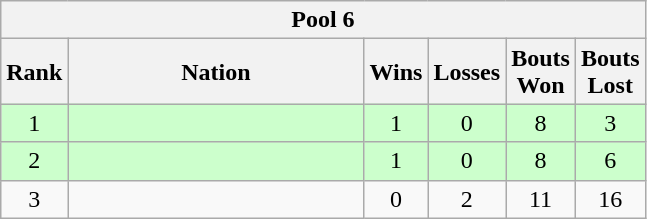<table class="wikitable" style="text-align:center">
<tr>
<th colspan=6 align=center><strong>Pool 6</strong></th>
</tr>
<tr>
<th width="20">Rank</th>
<th width="190">Nation</th>
<th width="20">Wins</th>
<th width="20">Losses</th>
<th width="20">Bouts Won</th>
<th width="20">Bouts Lost</th>
</tr>
<tr bgcolor=ccffcc>
<td>1</td>
<td align=left></td>
<td>1</td>
<td>0</td>
<td>8</td>
<td>3</td>
</tr>
<tr bgcolor=ccffcc>
<td>2</td>
<td align=left></td>
<td>1</td>
<td>0</td>
<td>8</td>
<td>6</td>
</tr>
<tr>
<td>3</td>
<td align=left></td>
<td>0</td>
<td>2</td>
<td>11</td>
<td>16</td>
</tr>
</table>
